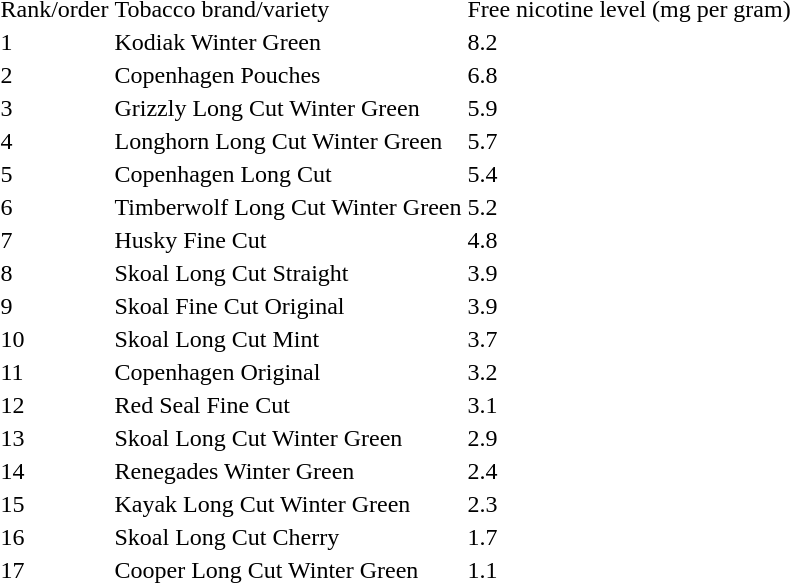<table>
<tr>
<td>Rank/order</td>
<td>Tobacco brand/variety</td>
<td>Free nicotine level (mg per gram)</td>
</tr>
<tr>
<td>1</td>
<td>Kodiak Winter Green</td>
<td>8.2</td>
</tr>
<tr>
<td>2</td>
<td>Copenhagen Pouches</td>
<td>6.8</td>
</tr>
<tr>
<td>3</td>
<td>Grizzly Long Cut Winter Green</td>
<td>5.9</td>
</tr>
<tr>
<td>4</td>
<td>Longhorn Long Cut Winter Green</td>
<td>5.7</td>
</tr>
<tr>
<td>5</td>
<td>Copenhagen Long Cut</td>
<td>5.4</td>
</tr>
<tr>
<td>6</td>
<td>Timberwolf Long Cut Winter Green</td>
<td>5.2</td>
</tr>
<tr>
<td>7</td>
<td>Husky Fine Cut</td>
<td>4.8</td>
</tr>
<tr>
<td>8</td>
<td>Skoal Long Cut Straight</td>
<td>3.9</td>
</tr>
<tr>
<td>9</td>
<td>Skoal Fine Cut Original</td>
<td>3.9</td>
</tr>
<tr>
<td>10</td>
<td>Skoal Long Cut Mint</td>
<td>3.7</td>
</tr>
<tr>
<td>11</td>
<td>Copenhagen Original</td>
<td>3.2</td>
</tr>
<tr>
<td>12</td>
<td>Red Seal Fine Cut</td>
<td>3.1</td>
</tr>
<tr>
<td>13</td>
<td>Skoal Long Cut Winter Green</td>
<td>2.9</td>
</tr>
<tr>
<td>14</td>
<td>Renegades Winter Green</td>
<td>2.4</td>
</tr>
<tr>
<td>15</td>
<td>Kayak Long Cut Winter Green</td>
<td>2.3</td>
</tr>
<tr>
<td>16</td>
<td>Skoal Long Cut Cherry</td>
<td>1.7</td>
</tr>
<tr>
<td>17</td>
<td>Cooper Long Cut Winter Green</td>
<td>1.1</td>
</tr>
<tr>
</tr>
</table>
